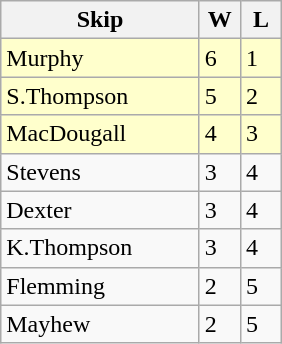<table class=wikitable>
<tr>
<th width=125>Skip</th>
<th width=20>W</th>
<th width=20>L</th>
</tr>
<tr bgcolor=#ffffcc>
<td>Murphy</td>
<td>6</td>
<td>1</td>
</tr>
<tr bgcolor=#ffffcc>
<td>S.Thompson</td>
<td>5</td>
<td>2</td>
</tr>
<tr bgcolor=#ffffcc>
<td>MacDougall</td>
<td>4</td>
<td>3</td>
</tr>
<tr>
<td>Stevens</td>
<td>3</td>
<td>4</td>
</tr>
<tr>
<td>Dexter</td>
<td>3</td>
<td>4</td>
</tr>
<tr>
<td>K.Thompson</td>
<td>3</td>
<td>4</td>
</tr>
<tr>
<td>Flemming</td>
<td>2</td>
<td>5</td>
</tr>
<tr>
<td>Mayhew</td>
<td>2</td>
<td>5</td>
</tr>
</table>
